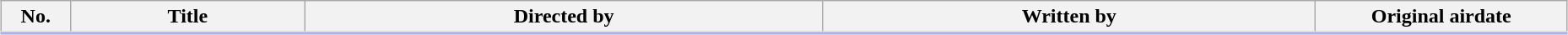<table class="wikitable" style="width:98%; margin:auto; background:#FFF;">
<tr style="border-bottom: 3px solid #CCF">
<th style="width:3em;">No.</th>
<th>Title</th>
<th>Directed by</th>
<th>Written by</th>
<th style="width:12em;">Original airdate</th>
</tr>
<tr>
</tr>
</table>
